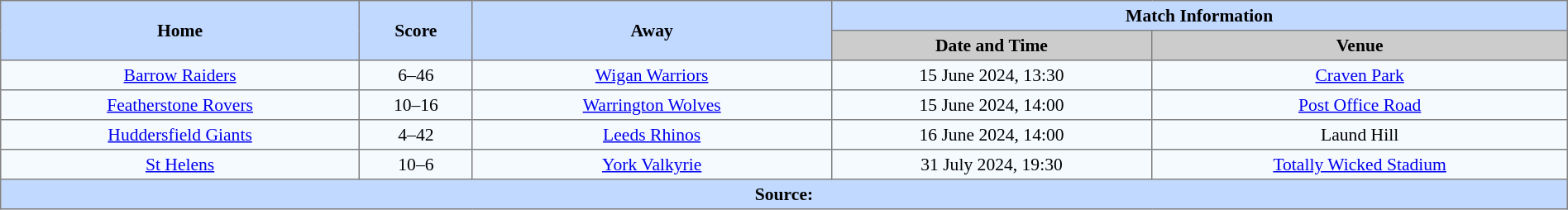<table border=1 style="border-collapse:collapse; font-size:90%; text-align:center;" cellpadding=3 cellspacing=0 width=100%>
<tr bgcolor=#C1D8FF>
<th scope="col" rowspan=2 width=19%>Home</th>
<th scope="col" rowspan=2 width=6%>Score</th>
<th scope="col" rowspan=2 width=19%>Away</th>
<th colspan=6>Match Information</th>
</tr>
<tr bgcolor=#CCCCCC>
<th scope="col" width=17%>Date and Time</th>
<th scope="col" width=22%>Venue</th>
</tr>
<tr bgcolor=#F5FAFF>
<td> <a href='#'>Barrow Raiders</a></td>
<td>6–46</td>
<td> <a href='#'>Wigan Warriors</a></td>
<td>15 June 2024, 13:30</td>
<td><a href='#'>Craven Park</a></td>
</tr>
<tr bgcolor=#F5FAFF>
<td> <a href='#'>Featherstone Rovers</a></td>
<td>10–16</td>
<td> <a href='#'>Warrington Wolves</a></td>
<td>15 June 2024, 14:00</td>
<td><a href='#'>Post Office Road</a></td>
</tr>
<tr bgcolor=#F5FAFF>
<td> <a href='#'>Huddersfield Giants</a></td>
<td>4–42</td>
<td> <a href='#'>Leeds Rhinos</a></td>
<td>16 June 2024, 14:00</td>
<td>Laund Hill</td>
</tr>
<tr bgcolor=#F5FAFF>
<td> <a href='#'>St Helens</a></td>
<td>10–6</td>
<td> <a href='#'>York Valkyrie</a></td>
<td>31 July 2024, 19:30</td>
<td><a href='#'>Totally Wicked Stadium</a></td>
</tr>
<tr style="background:#c1d8ff;">
<th colspan=7>Source:</th>
</tr>
</table>
